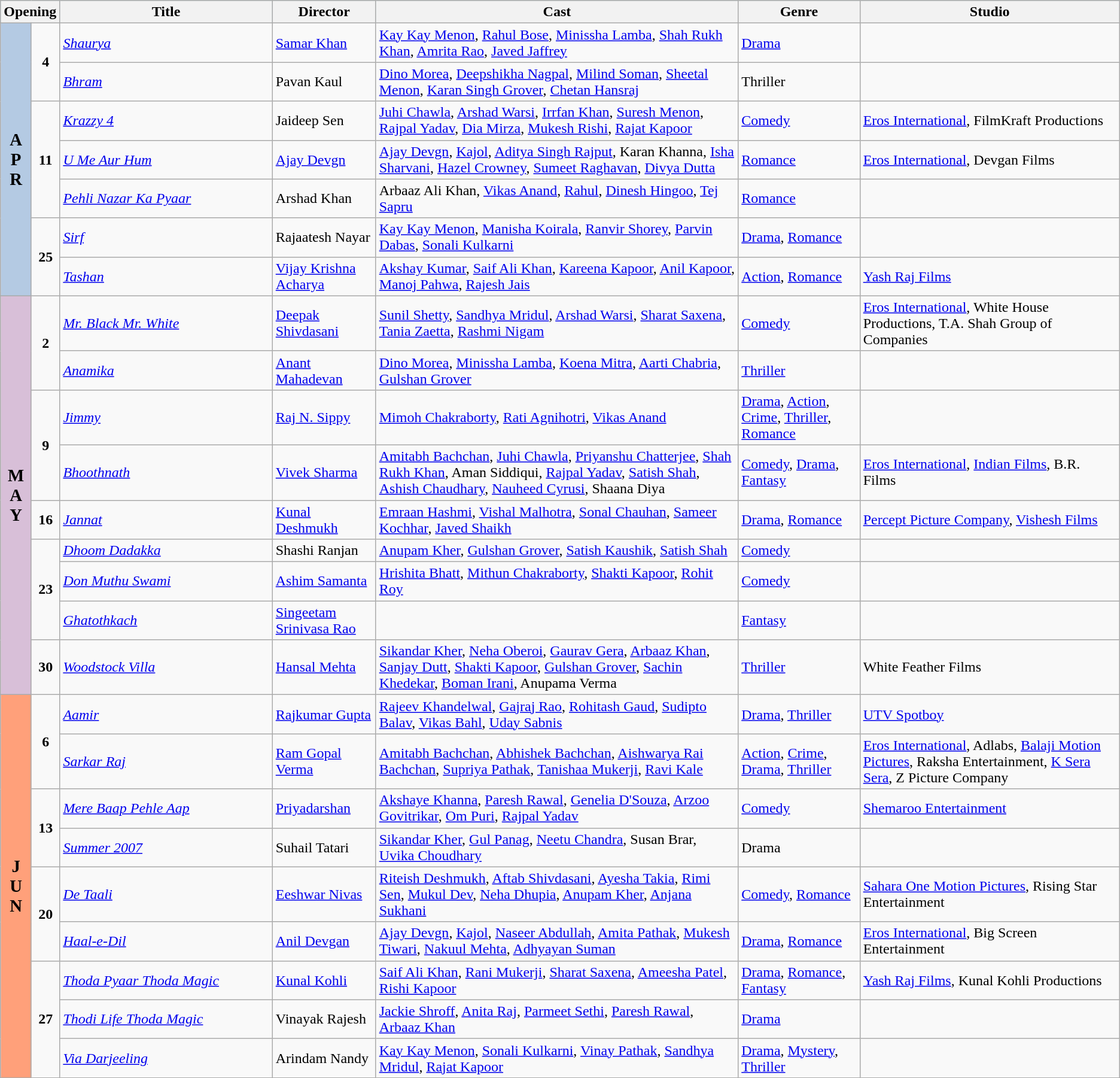<table class="wikitable">
<tr style="background:#b0e0e6; text-align:center;">
<th colspan="2"><strong>Opening</strong></th>
<th style="width:19%;"><strong>Title</strong></th>
<th><strong>Director</strong></th>
<th><strong>Cast</strong></th>
<th><strong>Genre</strong></th>
<th><strong>Studio</strong></th>
</tr>
<tr>
<td rowspan="7"  style="text-align:center; background:#b4cae3; textcolor:#000;"><big><strong>A<br>P<br>R</strong></big></td>
<td rowspan="2" style="text-align:center;"><strong>4</strong></td>
<td><em><a href='#'>Shaurya</a></em></td>
<td><a href='#'>Samar Khan</a></td>
<td><a href='#'>Kay Kay Menon</a>, <a href='#'>Rahul Bose</a>, <a href='#'>Minissha Lamba</a>, <a href='#'>Shah Rukh Khan</a>, <a href='#'>Amrita Rao</a>, <a href='#'>Javed Jaffrey</a></td>
<td><a href='#'>Drama</a></td>
<td></td>
</tr>
<tr>
<td><em><a href='#'>Bhram</a></em></td>
<td>Pavan Kaul</td>
<td><a href='#'>Dino Morea</a>, <a href='#'>Deepshikha Nagpal</a>, <a href='#'>Milind Soman</a>, <a href='#'>Sheetal Menon</a>, <a href='#'>Karan Singh Grover</a>, <a href='#'>Chetan Hansraj</a></td>
<td>Thriller</td>
<td></td>
</tr>
<tr>
<td rowspan="3" style="text-align:center;"><strong>11</strong></td>
<td><em><a href='#'>Krazzy 4</a></em></td>
<td>Jaideep Sen</td>
<td><a href='#'>Juhi Chawla</a>, <a href='#'>Arshad Warsi</a>, <a href='#'>Irrfan Khan</a>, <a href='#'>Suresh Menon</a>, <a href='#'>Rajpal Yadav</a>, <a href='#'>Dia Mirza</a>, <a href='#'>Mukesh Rishi</a>, <a href='#'>Rajat Kapoor</a></td>
<td><a href='#'>Comedy</a></td>
<td><a href='#'>Eros International</a>, FilmKraft Productions</td>
</tr>
<tr>
<td><em><a href='#'>U Me Aur Hum</a></em></td>
<td><a href='#'>Ajay Devgn</a></td>
<td><a href='#'>Ajay Devgn</a>, <a href='#'>Kajol</a>, <a href='#'>Aditya Singh Rajput</a>, Karan Khanna, <a href='#'>Isha Sharvani</a>, <a href='#'>Hazel Crowney</a>, <a href='#'>Sumeet Raghavan</a>, <a href='#'>Divya Dutta</a></td>
<td><a href='#'>Romance</a></td>
<td><a href='#'>Eros International</a>, Devgan Films</td>
</tr>
<tr>
<td><em><a href='#'>Pehli Nazar Ka Pyaar</a></em></td>
<td>Arshad Khan</td>
<td>Arbaaz Ali Khan, <a href='#'>Vikas Anand</a>, <a href='#'>Rahul</a>, <a href='#'>Dinesh Hingoo</a>, <a href='#'>Tej Sapru</a></td>
<td><a href='#'>Romance</a></td>
<td></td>
</tr>
<tr>
<td rowspan="2" style="text-align:center;"><strong>25</strong></td>
<td><em><a href='#'>Sirf</a></em></td>
<td>Rajaatesh Nayar</td>
<td><a href='#'>Kay Kay Menon</a>, <a href='#'>Manisha Koirala</a>, <a href='#'>Ranvir Shorey</a>, <a href='#'>Parvin Dabas</a>, <a href='#'>Sonali Kulkarni</a></td>
<td><a href='#'>Drama</a>, <a href='#'>Romance</a></td>
<td></td>
</tr>
<tr>
<td><em><a href='#'>Tashan</a></em></td>
<td><a href='#'>Vijay Krishna Acharya</a></td>
<td><a href='#'>Akshay Kumar</a>, <a href='#'>Saif Ali Khan</a>, <a href='#'>Kareena Kapoor</a>, <a href='#'>Anil Kapoor</a>, <a href='#'>Manoj Pahwa</a>, <a href='#'>Rajesh Jais</a></td>
<td><a href='#'>Action</a>, <a href='#'>Romance</a></td>
<td><a href='#'>Yash Raj Films</a></td>
</tr>
<tr>
<td rowspan="9"   style="text-align:center; background:thistle; textcolor:#000;"><big><strong>M<br>A<br>Y</strong></big></td>
<td rowspan="2" style="text-align:center;"><strong>2</strong></td>
<td><em><a href='#'>Mr. Black Mr. White</a></em></td>
<td><a href='#'>Deepak Shivdasani</a></td>
<td><a href='#'>Sunil Shetty</a>, <a href='#'>Sandhya Mridul</a>, <a href='#'>Arshad Warsi</a>, <a href='#'>Sharat Saxena</a>, <a href='#'>Tania Zaetta</a>, <a href='#'>Rashmi Nigam</a></td>
<td><a href='#'>Comedy</a></td>
<td><a href='#'>Eros International</a>, White House Productions, T.A. Shah Group of Companies</td>
</tr>
<tr>
<td><em><a href='#'>Anamika</a></em></td>
<td><a href='#'>Anant Mahadevan</a></td>
<td><a href='#'>Dino Morea</a>, <a href='#'>Minissha Lamba</a>, <a href='#'>Koena Mitra</a>, <a href='#'>Aarti Chabria</a>, <a href='#'>Gulshan Grover</a></td>
<td><a href='#'>Thriller</a></td>
<td></td>
</tr>
<tr>
<td rowspan="2" style="text-align:center;"><strong>9</strong></td>
<td><em><a href='#'>Jimmy</a></em></td>
<td><a href='#'>Raj N. Sippy</a></td>
<td><a href='#'>Mimoh Chakraborty</a>, <a href='#'>Rati Agnihotri</a>, <a href='#'>Vikas Anand</a></td>
<td><a href='#'>Drama</a>, <a href='#'>Action</a>, <a href='#'>Crime</a>, <a href='#'>Thriller</a>, <a href='#'>Romance</a></td>
<td></td>
</tr>
<tr>
<td><em><a href='#'>Bhoothnath</a></em></td>
<td><a href='#'>Vivek Sharma</a></td>
<td><a href='#'>Amitabh Bachchan</a>, <a href='#'>Juhi Chawla</a>, <a href='#'>Priyanshu Chatterjee</a>, <a href='#'>Shah Rukh Khan</a>, Aman Siddiqui, <a href='#'>Rajpal Yadav</a>, <a href='#'>Satish Shah</a>, <a href='#'>Ashish Chaudhary</a>, <a href='#'>Nauheed Cyrusi</a>, Shaana Diya</td>
<td><a href='#'>Comedy</a>, <a href='#'>Drama</a>, <a href='#'>Fantasy</a></td>
<td><a href='#'>Eros International</a>, <a href='#'>Indian Films</a>, B.R. Films</td>
</tr>
<tr>
<td style="text-align:center;"><strong>16</strong></td>
<td><em><a href='#'>Jannat</a></em></td>
<td><a href='#'>Kunal Deshmukh</a></td>
<td><a href='#'>Emraan Hashmi</a>, <a href='#'>Vishal Malhotra</a>, <a href='#'>Sonal Chauhan</a>, <a href='#'>Sameer Kochhar</a>, <a href='#'>Javed Shaikh</a></td>
<td><a href='#'>Drama</a>, <a href='#'>Romance</a></td>
<td><a href='#'>Percept Picture Company</a>, <a href='#'>Vishesh Films</a></td>
</tr>
<tr>
<td rowspan="3" style="text-align:center;"><strong>23</strong></td>
<td><em><a href='#'>Dhoom Dadakka</a></em></td>
<td>Shashi Ranjan</td>
<td><a href='#'>Anupam Kher</a>, <a href='#'>Gulshan Grover</a>, <a href='#'>Satish Kaushik</a>, <a href='#'>Satish Shah</a></td>
<td><a href='#'>Comedy</a></td>
<td></td>
</tr>
<tr>
<td><em><a href='#'>Don Muthu Swami</a></em></td>
<td><a href='#'>Ashim Samanta</a></td>
<td><a href='#'>Hrishita Bhatt</a>, <a href='#'>Mithun Chakraborty</a>, <a href='#'>Shakti Kapoor</a>, <a href='#'>Rohit Roy</a></td>
<td><a href='#'>Comedy</a></td>
<td></td>
</tr>
<tr>
<td><em><a href='#'>Ghatothkach</a></em></td>
<td><a href='#'>Singeetam Srinivasa Rao</a></td>
<td></td>
<td><a href='#'>Fantasy</a></td>
<td></td>
</tr>
<tr>
<td style="text-align:center;"><strong>30</strong></td>
<td><em><a href='#'>Woodstock Villa</a></em></td>
<td><a href='#'>Hansal Mehta</a></td>
<td><a href='#'>Sikandar Kher</a>, <a href='#'>Neha Oberoi</a>, <a href='#'>Gaurav Gera</a>, <a href='#'>Arbaaz Khan</a>, <a href='#'>Sanjay Dutt</a>, <a href='#'>Shakti Kapoor</a>, <a href='#'>Gulshan Grover</a>, <a href='#'>Sachin Khedekar</a>, <a href='#'>Boman Irani</a>, Anupama Verma</td>
<td><a href='#'>Thriller</a></td>
<td>White Feather Films</td>
</tr>
<tr>
<td rowspan="9"   style="text-align:center; background:#ffa07a; textcolor:#000;"><big><strong>J<br>U<br>N</strong></big></td>
<td rowspan="2" style="text-align:center;"><strong>6</strong></td>
<td><em><a href='#'>Aamir</a></em></td>
<td><a href='#'>Rajkumar Gupta</a></td>
<td><a href='#'>Rajeev Khandelwal</a>, <a href='#'>Gajraj Rao</a>, <a href='#'>Rohitash Gaud</a>, <a href='#'>Sudipto Balav</a>, <a href='#'>Vikas Bahl</a>, <a href='#'>Uday Sabnis</a></td>
<td><a href='#'>Drama</a>, <a href='#'>Thriller</a></td>
<td><a href='#'>UTV Spotboy</a></td>
</tr>
<tr>
<td><em><a href='#'>Sarkar Raj</a></em></td>
<td><a href='#'>Ram Gopal Verma</a></td>
<td><a href='#'>Amitabh Bachchan</a>, <a href='#'>Abhishek Bachchan</a>, <a href='#'>Aishwarya Rai Bachchan</a>, <a href='#'>Supriya Pathak</a>, <a href='#'>Tanishaa Mukerji</a>, <a href='#'>Ravi Kale</a></td>
<td><a href='#'>Action</a>, <a href='#'>Crime</a>, <a href='#'>Drama</a>, <a href='#'>Thriller</a></td>
<td><a href='#'>Eros International</a>, Adlabs, <a href='#'>Balaji Motion Pictures</a>, Raksha Entertainment, <a href='#'>K Sera Sera</a>, Z Picture Company</td>
</tr>
<tr>
<td rowspan="2" style="text-align:center;"><strong>13</strong></td>
<td><em><a href='#'>Mere Baap Pehle Aap</a></em></td>
<td><a href='#'>Priyadarshan</a></td>
<td><a href='#'>Akshaye Khanna</a>, <a href='#'>Paresh Rawal</a>, <a href='#'>Genelia D'Souza</a>, <a href='#'>Arzoo Govitrikar</a>, <a href='#'>Om Puri</a>, <a href='#'>Rajpal Yadav</a></td>
<td><a href='#'>Comedy</a></td>
<td><a href='#'>Shemaroo Entertainment</a></td>
</tr>
<tr>
<td><em><a href='#'>Summer 2007</a></em></td>
<td>Suhail Tatari</td>
<td><a href='#'>Sikandar Kher</a>, <a href='#'>Gul Panag</a>, <a href='#'>Neetu Chandra</a>, Susan Brar, <a href='#'>Uvika Choudhary</a></td>
<td>Drama</td>
<td></td>
</tr>
<tr>
<td rowspan="2" style="text-align:center;"><strong>20</strong></td>
<td><em><a href='#'>De Taali</a></em></td>
<td><a href='#'>Eeshwar Nivas</a></td>
<td><a href='#'>Riteish Deshmukh</a>, <a href='#'>Aftab Shivdasani</a>, <a href='#'>Ayesha Takia</a>, <a href='#'>Rimi Sen</a>, <a href='#'>Mukul Dev</a>, <a href='#'>Neha Dhupia</a>, <a href='#'>Anupam Kher</a>, <a href='#'>Anjana Sukhani</a></td>
<td><a href='#'>Comedy</a>, <a href='#'>Romance</a></td>
<td><a href='#'>Sahara One Motion Pictures</a>, Rising Star Entertainment</td>
</tr>
<tr>
<td><em><a href='#'>Haal-e-Dil</a></em></td>
<td><a href='#'>Anil Devgan</a></td>
<td><a href='#'>Ajay Devgn</a>, <a href='#'>Kajol</a>, <a href='#'>Naseer Abdullah</a>, <a href='#'>Amita Pathak</a>, <a href='#'>Mukesh Tiwari</a>, <a href='#'>Nakuul Mehta</a>, <a href='#'>Adhyayan Suman</a></td>
<td><a href='#'>Drama</a>, <a href='#'>Romance</a></td>
<td><a href='#'>Eros International</a>, Big Screen Entertainment</td>
</tr>
<tr>
<td rowspan="3" style="text-align:center;"><strong>27</strong></td>
<td><em><a href='#'>Thoda Pyaar Thoda Magic</a></em></td>
<td><a href='#'>Kunal Kohli</a></td>
<td><a href='#'>Saif Ali Khan</a>, <a href='#'>Rani Mukerji</a>, <a href='#'>Sharat Saxena</a>, <a href='#'>Ameesha Patel</a>, <a href='#'>Rishi Kapoor</a></td>
<td><a href='#'>Drama</a>, <a href='#'>Romance</a>, <a href='#'>Fantasy</a></td>
<td><a href='#'>Yash Raj Films</a>, Kunal Kohli Productions</td>
</tr>
<tr>
<td><em><a href='#'>Thodi Life Thoda Magic</a></em></td>
<td>Vinayak Rajesh</td>
<td><a href='#'>Jackie Shroff</a>, <a href='#'>Anita Raj</a>, <a href='#'>Parmeet Sethi</a>, <a href='#'>Paresh Rawal</a>, <a href='#'>Arbaaz Khan</a></td>
<td><a href='#'>Drama</a></td>
<td></td>
</tr>
<tr>
<td><em><a href='#'>Via Darjeeling</a></em></td>
<td>Arindam Nandy</td>
<td><a href='#'>Kay Kay Menon</a>, <a href='#'>Sonali Kulkarni</a>, <a href='#'>Vinay Pathak</a>, <a href='#'>Sandhya Mridul</a>, <a href='#'>Rajat Kapoor</a></td>
<td><a href='#'>Drama</a>, <a href='#'>Mystery</a>, <a href='#'>Thriller</a></td>
<td></td>
</tr>
</table>
